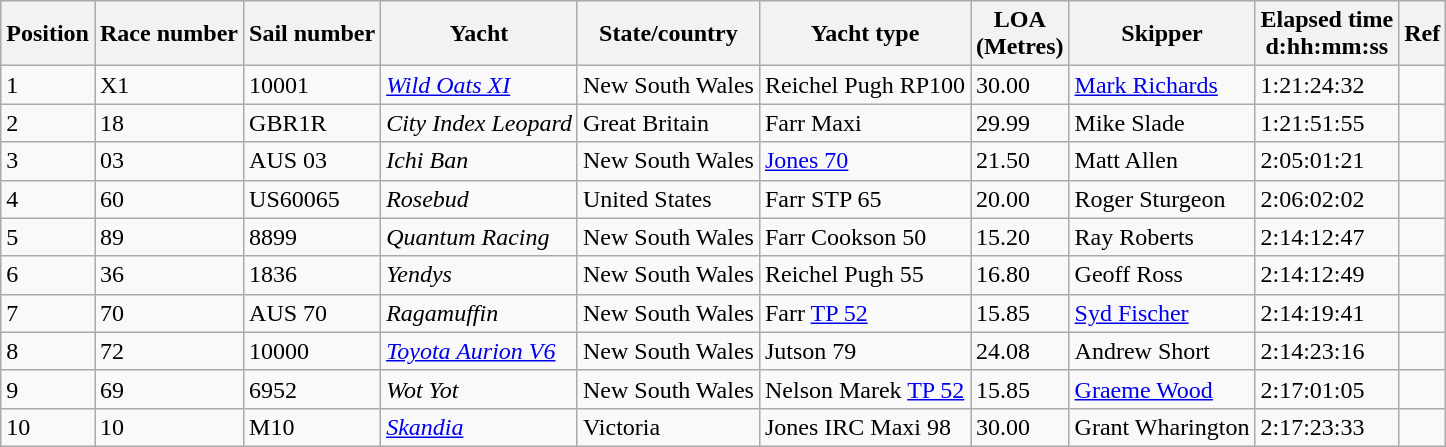<table class="wikitable">
<tr>
<th>Position</th>
<th>Race number</th>
<th>Sail number</th>
<th>Yacht</th>
<th>State/country</th>
<th>Yacht type</th>
<th>LOA <br>(Metres)</th>
<th>Skipper</th>
<th>Elapsed time <br>d:hh:mm:ss</th>
<th>Ref</th>
</tr>
<tr>
<td>1</td>
<td>X1</td>
<td>10001</td>
<td><em><a href='#'>Wild Oats XI</a></em></td>
<td> New South Wales</td>
<td>Reichel Pugh RP100</td>
<td>30.00</td>
<td><a href='#'>Mark Richards</a></td>
<td>1:21:24:32</td>
<td></td>
</tr>
<tr>
<td>2</td>
<td>18</td>
<td>GBR1R</td>
<td><em>City Index Leopard</em></td>
<td> Great Britain</td>
<td>Farr Maxi</td>
<td>29.99</td>
<td>Mike Slade</td>
<td>1:21:51:55</td>
<td></td>
</tr>
<tr>
<td>3</td>
<td>03</td>
<td>AUS 03</td>
<td><em>Ichi Ban</em></td>
<td> New South Wales</td>
<td><a href='#'>Jones 70</a></td>
<td>21.50</td>
<td>Matt Allen</td>
<td>2:05:01:21</td>
<td></td>
</tr>
<tr>
<td>4</td>
<td>60</td>
<td>US60065</td>
<td><em>Rosebud</em></td>
<td> United States</td>
<td>Farr STP 65</td>
<td>20.00</td>
<td>Roger Sturgeon</td>
<td>2:06:02:02</td>
<td></td>
</tr>
<tr>
<td>5</td>
<td>89</td>
<td>8899</td>
<td><em>Quantum Racing</em></td>
<td> New South Wales</td>
<td>Farr Cookson 50</td>
<td>15.20</td>
<td>Ray Roberts</td>
<td>2:14:12:47</td>
<td></td>
</tr>
<tr>
<td>6</td>
<td>36</td>
<td>1836</td>
<td><em>Yendys</em></td>
<td> New South Wales</td>
<td>Reichel Pugh 55</td>
<td>16.80</td>
<td>Geoff Ross</td>
<td>2:14:12:49</td>
<td></td>
</tr>
<tr>
<td>7</td>
<td>70</td>
<td>AUS 70</td>
<td><em>Ragamuffin</em></td>
<td> New South Wales</td>
<td>Farr <a href='#'>TP 52</a></td>
<td>15.85</td>
<td><a href='#'>Syd Fischer</a></td>
<td>2:14:19:41</td>
<td></td>
</tr>
<tr>
<td>8</td>
<td>72</td>
<td>10000</td>
<td><em><a href='#'>Toyota Aurion V6</a></em></td>
<td> New South Wales</td>
<td>Jutson 79</td>
<td>24.08</td>
<td>Andrew Short</td>
<td>2:14:23:16</td>
<td></td>
</tr>
<tr>
<td>9</td>
<td>69</td>
<td>6952</td>
<td><em>Wot Yot</em></td>
<td> New South Wales</td>
<td>Nelson Marek <a href='#'>TP 52</a></td>
<td>15.85</td>
<td><a href='#'>Graeme Wood</a></td>
<td>2:17:01:05</td>
<td></td>
</tr>
<tr>
<td>10</td>
<td>10</td>
<td>M10</td>
<td><em><a href='#'>Skandia</a></em></td>
<td> Victoria</td>
<td>Jones IRC Maxi 98</td>
<td>30.00</td>
<td>Grant Wharington</td>
<td>2:17:23:33</td>
<td></td>
</tr>
</table>
